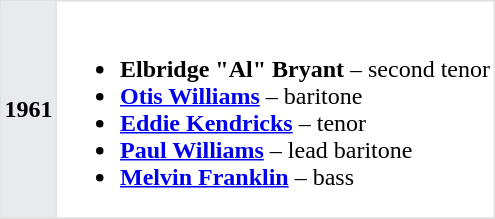<table class="toccolours" border=1 cellpadding=2 cellspacing=2 style="float: width: 375px; margin: 0 0 1em 1em; border-collapse: collapse; border: 1px solid #E2E2E2;">
<tr>
<th bgcolor="#E7EBEE">1961</th>
<td><br><ul><li><strong>Elbridge "Al" Bryant</strong> – second tenor</li><li><strong><a href='#'>Otis Williams</a></strong> – baritone</li><li><strong><a href='#'>Eddie Kendricks</a></strong> – tenor</li><li><strong><a href='#'>Paul Williams</a></strong> – lead baritone</li><li><strong><a href='#'>Melvin Franklin</a></strong> – bass</li></ul></td>
</tr>
<tr>
</tr>
</table>
